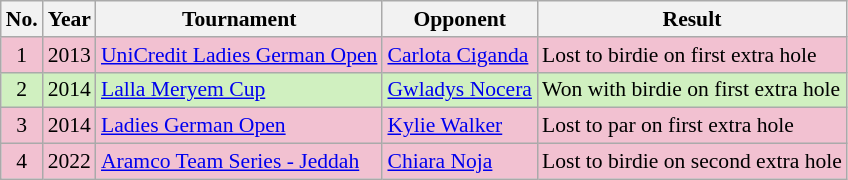<table class="wikitable" style="font-size:90%;">
<tr>
<th>No.</th>
<th>Year</th>
<th>Tournament</th>
<th>Opponent</th>
<th>Result</th>
</tr>
<tr style="background:#F2C1D1;">
<td align=center>1</td>
<td>2013</td>
<td><a href='#'>UniCredit Ladies German Open</a></td>
<td> <a href='#'>Carlota Ciganda</a></td>
<td>Lost to birdie on first extra hole</td>
</tr>
<tr style="background:#d0f0c0;">
<td align=center>2</td>
<td>2014</td>
<td><a href='#'>Lalla Meryem Cup</a></td>
<td> <a href='#'>Gwladys Nocera</a></td>
<td>Won with birdie on first extra hole</td>
</tr>
<tr style="background:#F2C1D1;">
<td align=center>3</td>
<td>2014</td>
<td><a href='#'>Ladies German Open</a></td>
<td> <a href='#'>Kylie Walker</a></td>
<td>Lost to par on first extra hole</td>
</tr>
<tr style="background:#F2C1D1;">
<td align=center>4</td>
<td>2022</td>
<td><a href='#'>Aramco Team Series - Jeddah</a></td>
<td> <a href='#'>Chiara Noja</a></td>
<td>Lost to birdie on second extra hole</td>
</tr>
</table>
